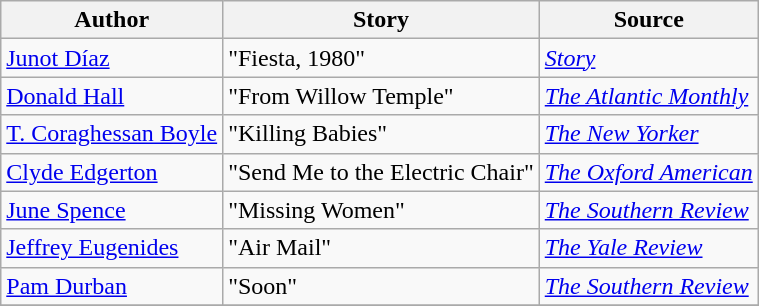<table class="wikitable">
<tr>
<th>Author</th>
<th>Story</th>
<th>Source</th>
</tr>
<tr>
<td><a href='#'>Junot Díaz</a></td>
<td>"Fiesta, 1980"</td>
<td><em><a href='#'>Story</a></em></td>
</tr>
<tr>
<td><a href='#'>Donald Hall</a></td>
<td>"From Willow Temple"</td>
<td><em><a href='#'>The Atlantic Monthly</a></em></td>
</tr>
<tr>
<td><a href='#'>T. Coraghessan Boyle</a></td>
<td>"Killing Babies"</td>
<td><em><a href='#'>The New Yorker</a></em></td>
</tr>
<tr>
<td><a href='#'>Clyde Edgerton</a></td>
<td>"Send Me to the Electric Chair"</td>
<td><em><a href='#'>The Oxford American</a></em></td>
</tr>
<tr>
<td><a href='#'>June Spence</a></td>
<td>"Missing Women"</td>
<td><em><a href='#'>The Southern Review</a></em></td>
</tr>
<tr>
<td><a href='#'>Jeffrey Eugenides</a></td>
<td>"Air Mail"</td>
<td><em><a href='#'>The Yale Review</a></em></td>
</tr>
<tr>
<td><a href='#'>Pam Durban</a></td>
<td>"Soon"</td>
<td><em><a href='#'>The Southern Review</a></em></td>
</tr>
<tr>
</tr>
</table>
